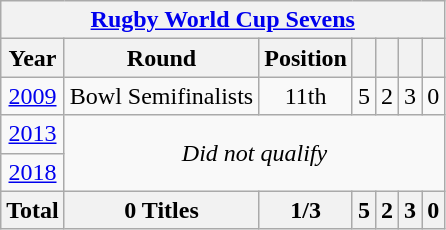<table class="wikitable" style="text-align: center;">
<tr>
<th colspan=10><a href='#'>Rugby World Cup Sevens</a></th>
</tr>
<tr>
<th>Year</th>
<th>Round</th>
<th>Position</th>
<th></th>
<th></th>
<th></th>
<th></th>
</tr>
<tr>
<td> <a href='#'>2009</a></td>
<td>Bowl Semifinalists</td>
<td>11th</td>
<td>5</td>
<td>2</td>
<td>3</td>
<td>0</td>
</tr>
<tr>
<td> <a href='#'>2013</a></td>
<td colspan=6 rowspan=2><em>Did not qualify</em></td>
</tr>
<tr>
<td> <a href='#'>2018</a></td>
</tr>
<tr>
<th>Total</th>
<th>0 Titles</th>
<th>1/3</th>
<th>5</th>
<th>2</th>
<th>3</th>
<th>0</th>
</tr>
</table>
